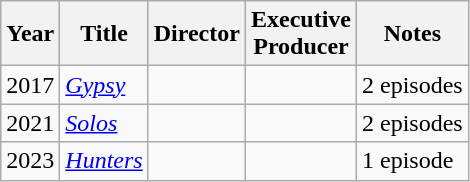<table class="wikitable">
<tr>
<th>Year</th>
<th>Title</th>
<th>Director</th>
<th>Executive<br>Producer</th>
<th>Notes</th>
</tr>
<tr>
<td>2017</td>
<td><em><a href='#'>Gypsy</a></em></td>
<td></td>
<td></td>
<td>2 episodes</td>
</tr>
<tr>
<td>2021</td>
<td><em><a href='#'>Solos</a></em></td>
<td></td>
<td></td>
<td>2 episodes</td>
</tr>
<tr>
<td>2023</td>
<td><a href='#'><em>Hunters</em></a></td>
<td></td>
<td></td>
<td>1 episode</td>
</tr>
</table>
